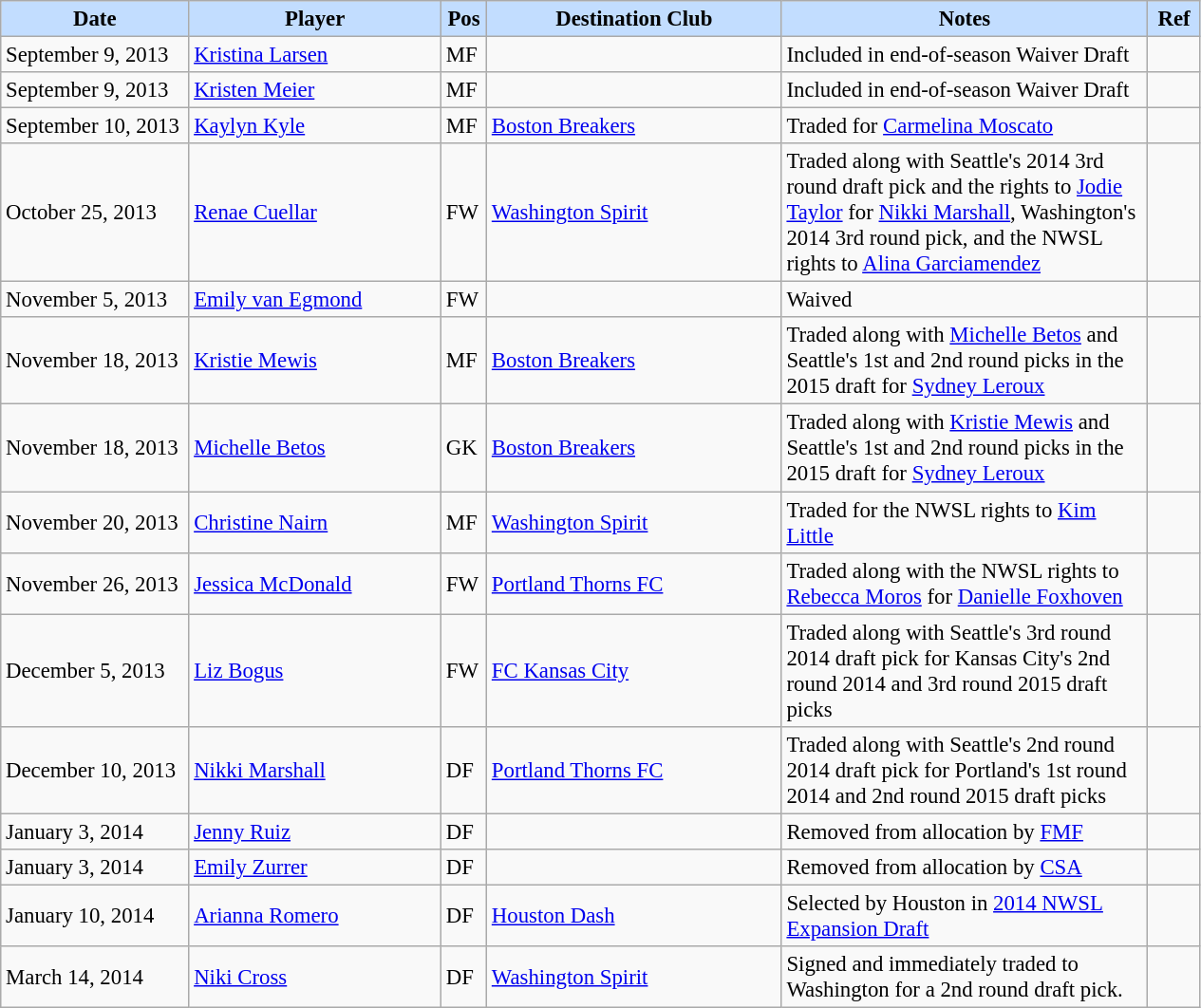<table class="wikitable" style="text-align:left; font-size:95%;">
<tr>
<th style="background:#c2ddff; width:125px;">Date</th>
<th style="background:#c2ddff; width:170px;">Player</th>
<th style="background:#c2ddff; width:25px;">Pos</th>
<th style="background:#c2ddff; width:200px;">Destination Club</th>
<th style="background:#c2ddff; width:250px;">Notes</th>
<th style="background:#c2ddff; width:30px;">Ref</th>
</tr>
<tr>
<td>September 9, 2013</td>
<td> <a href='#'>Kristina Larsen</a></td>
<td>MF</td>
<td></td>
<td>Included in end-of-season Waiver Draft</td>
<td></td>
</tr>
<tr>
<td>September 9, 2013</td>
<td> <a href='#'>Kristen Meier</a></td>
<td>MF</td>
<td></td>
<td>Included in end-of-season Waiver Draft</td>
<td></td>
</tr>
<tr>
<td>September 10, 2013</td>
<td> <a href='#'>Kaylyn Kyle</a></td>
<td>MF</td>
<td><a href='#'>Boston Breakers</a></td>
<td>Traded for <a href='#'>Carmelina Moscato</a></td>
<td></td>
</tr>
<tr>
<td>October 25, 2013</td>
<td> <a href='#'>Renae Cuellar</a></td>
<td>FW</td>
<td><a href='#'>Washington Spirit</a></td>
<td>Traded along with Seattle's 2014 3rd round draft pick and the rights to <a href='#'>Jodie Taylor</a> for <a href='#'>Nikki Marshall</a>, Washington's 2014 3rd round pick, and the NWSL rights to <a href='#'>Alina Garciamendez</a></td>
<td></td>
</tr>
<tr>
<td>November 5, 2013</td>
<td> <a href='#'>Emily van Egmond</a></td>
<td>FW</td>
<td></td>
<td>Waived</td>
<td></td>
</tr>
<tr>
<td>November 18, 2013</td>
<td> <a href='#'>Kristie Mewis</a></td>
<td>MF</td>
<td><a href='#'>Boston Breakers</a></td>
<td>Traded along with <a href='#'>Michelle Betos</a> and Seattle's 1st and 2nd round picks in the 2015 draft for <a href='#'>Sydney Leroux</a></td>
<td></td>
</tr>
<tr>
<td>November 18, 2013</td>
<td> <a href='#'>Michelle Betos</a></td>
<td>GK</td>
<td><a href='#'>Boston Breakers</a></td>
<td>Traded along with <a href='#'>Kristie Mewis</a> and Seattle's 1st and 2nd round picks in the 2015 draft for <a href='#'>Sydney Leroux</a></td>
<td></td>
</tr>
<tr>
<td>November 20, 2013</td>
<td> <a href='#'>Christine Nairn</a></td>
<td>MF</td>
<td><a href='#'>Washington Spirit</a></td>
<td>Traded for the NWSL rights to <a href='#'>Kim Little</a></td>
<td></td>
</tr>
<tr>
<td>November 26, 2013</td>
<td> <a href='#'>Jessica McDonald</a></td>
<td>FW</td>
<td><a href='#'>Portland Thorns FC</a></td>
<td>Traded along with the NWSL rights to <a href='#'>Rebecca Moros</a> for <a href='#'>Danielle Foxhoven</a></td>
<td></td>
</tr>
<tr>
<td>December 5, 2013</td>
<td> <a href='#'>Liz Bogus</a></td>
<td>FW</td>
<td><a href='#'>FC Kansas City</a></td>
<td>Traded along with Seattle's 3rd round 2014 draft pick for Kansas City's 2nd round 2014 and 3rd round 2015 draft picks</td>
<td></td>
</tr>
<tr>
<td>December 10, 2013</td>
<td> <a href='#'>Nikki Marshall</a></td>
<td>DF</td>
<td><a href='#'>Portland Thorns FC</a></td>
<td>Traded along with Seattle's 2nd round 2014 draft pick for Portland's 1st round 2014 and 2nd round 2015 draft picks</td>
<td></td>
</tr>
<tr>
<td>January 3, 2014</td>
<td> <a href='#'>Jenny Ruiz</a></td>
<td>DF</td>
<td></td>
<td>Removed from allocation by <a href='#'>FMF</a></td>
<td></td>
</tr>
<tr>
<td>January 3, 2014</td>
<td> <a href='#'>Emily Zurrer</a></td>
<td>DF</td>
<td></td>
<td>Removed from allocation by <a href='#'>CSA</a></td>
<td></td>
</tr>
<tr>
<td>January 10, 2014</td>
<td> <a href='#'>Arianna Romero</a></td>
<td>DF</td>
<td><a href='#'>Houston Dash</a></td>
<td>Selected by Houston in <a href='#'>2014 NWSL Expansion Draft</a></td>
<td></td>
</tr>
<tr>
<td>March 14, 2014</td>
<td> <a href='#'>Niki Cross</a></td>
<td>DF</td>
<td><a href='#'>Washington Spirit</a></td>
<td>Signed and immediately traded to Washington for a 2nd round draft pick.</td>
<td></td>
</tr>
</table>
